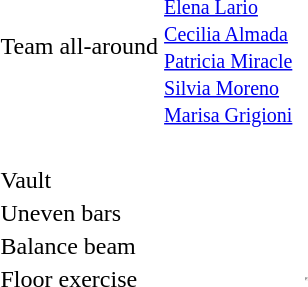<table>
<tr>
<td>Team all-around <br></td>
<td><br><small> <a href='#'>Elena Lario</a> <br> <a href='#'>Cecilia Almada</a> <br> <a href='#'>Patricia Miracle</a> <br> <a href='#'>Silvia Moreno</a> <br> <a href='#'>Marisa Grigioni</a> </small></td>
<td></td>
<td></td>
</tr>
<tr>
<td> <br></td>
<td></td>
<td></td>
<td></td>
</tr>
<tr>
<td>Vault <br></td>
<td></td>
<td></td>
<td></td>
</tr>
<tr>
<td>Uneven bars <br></td>
<td></td>
<td></td>
<td></td>
</tr>
<tr>
<td>Balance beam <br></td>
<td></td>
<td></td>
<td></td>
</tr>
<tr>
<td>Floor exercise <br></td>
<td></td>
<td></td>
<td><hr></td>
</tr>
</table>
